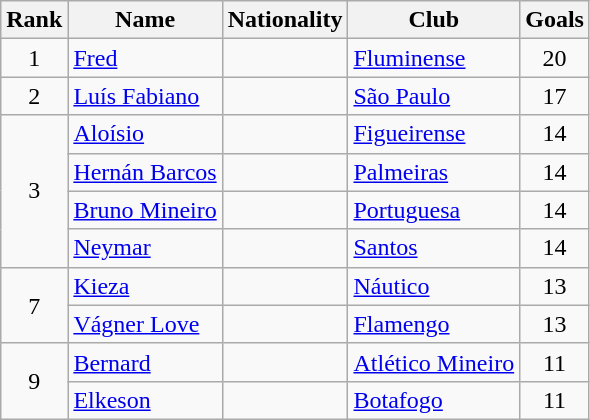<table class="wikitable" border="1">
<tr>
<th>Rank</th>
<th>Name</th>
<th>Nationality</th>
<th>Club</th>
<th>Goals</th>
</tr>
<tr>
<td align=center>1</td>
<td><a href='#'>Fred</a></td>
<td></td>
<td><a href='#'>Fluminense</a></td>
<td align=center>20</td>
</tr>
<tr>
<td align=center>2</td>
<td><a href='#'>Luís Fabiano</a></td>
<td></td>
<td><a href='#'>São Paulo</a></td>
<td align=center>17</td>
</tr>
<tr>
<td align=center rowspan=4>3</td>
<td><a href='#'>Aloísio</a></td>
<td></td>
<td><a href='#'>Figueirense</a></td>
<td align=center>14</td>
</tr>
<tr>
<td><a href='#'>Hernán Barcos</a></td>
<td></td>
<td><a href='#'>Palmeiras</a></td>
<td align=center>14</td>
</tr>
<tr>
<td><a href='#'>Bruno Mineiro</a></td>
<td></td>
<td><a href='#'>Portuguesa</a></td>
<td align=center>14</td>
</tr>
<tr>
<td><a href='#'>Neymar</a></td>
<td></td>
<td><a href='#'>Santos</a></td>
<td align=center>14</td>
</tr>
<tr>
<td align=center rowspan=2>7</td>
<td><a href='#'>Kieza</a></td>
<td></td>
<td><a href='#'>Náutico</a></td>
<td align=center>13</td>
</tr>
<tr>
<td><a href='#'>Vágner Love</a></td>
<td></td>
<td><a href='#'>Flamengo</a></td>
<td align=center>13</td>
</tr>
<tr>
<td align=center rowspan=2>9</td>
<td><a href='#'>Bernard</a></td>
<td></td>
<td><a href='#'>Atlético Mineiro</a></td>
<td align=center>11</td>
</tr>
<tr>
<td><a href='#'>Elkeson</a></td>
<td></td>
<td><a href='#'>Botafogo</a></td>
<td align=center>11</td>
</tr>
</table>
